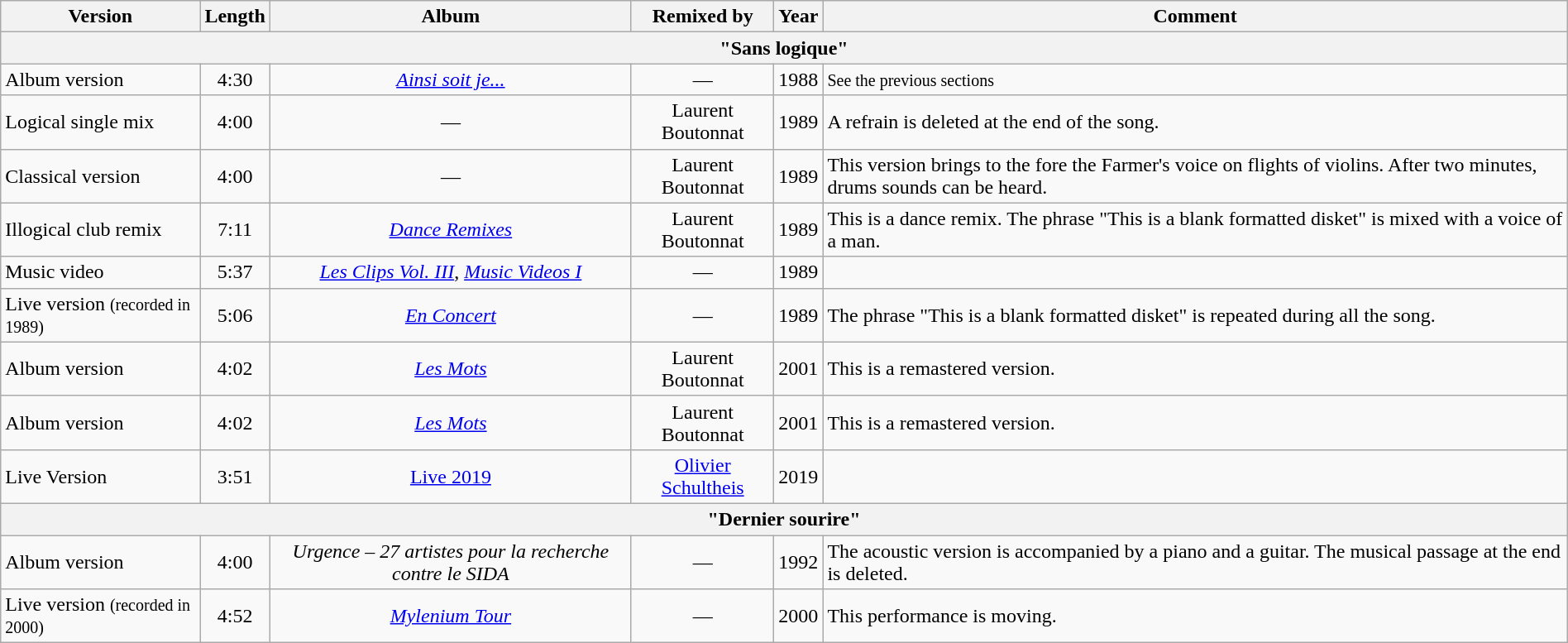<table class="wikitable" style="width:100%;">
<tr>
<th>Version</th>
<th>Length</th>
<th>Album</th>
<th>Remixed by</th>
<th>Year</th>
<th>Comment</th>
</tr>
<tr>
<th colspan="6">"Sans logique"</th>
</tr>
<tr>
<td>Album version</td>
<td style="text-align:center;">4:30</td>
<td style="text-align:center;"><em><a href='#'>Ainsi soit je...</a></em></td>
<td style="text-align:center;">—</td>
<td style="text-align:center;">1988</td>
<td><small>See the previous sections</small></td>
</tr>
<tr>
<td>Logical single mix</td>
<td style="text-align:center;">4:00</td>
<td style="text-align:center;">—</td>
<td style="text-align:center;">Laurent Boutonnat</td>
<td style="text-align:center;">1989</td>
<td>A refrain is deleted at the end of the song.</td>
</tr>
<tr>
<td>Classical version</td>
<td style="text-align:center;">4:00</td>
<td style="text-align:center;">—</td>
<td style="text-align:center;">Laurent Boutonnat</td>
<td style="text-align:center;">1989</td>
<td>This version brings to the fore the Farmer's voice on flights of violins. After two minutes, drums sounds can be heard.</td>
</tr>
<tr>
<td>Illogical club remix</td>
<td style="text-align:center;">7:11</td>
<td style="text-align:center;"><em><a href='#'>Dance Remixes</a></em></td>
<td style="text-align:center;">Laurent Boutonnat</td>
<td style="text-align:center;">1989</td>
<td>This is a dance remix. The phrase "This is a blank formatted disket" is mixed with a voice of a man.</td>
</tr>
<tr>
<td>Music video</td>
<td style="text-align:center;">5:37</td>
<td style="text-align:center;"><em><a href='#'>Les Clips Vol. III</a></em>, <em><a href='#'>Music Videos I</a></em></td>
<td style="text-align:center;">—</td>
<td style="text-align:center;">1989</td>
<td></td>
</tr>
<tr>
<td>Live version <small>(recorded in 1989)</small></td>
<td style="text-align:center;">5:06</td>
<td style="text-align:center;"><em><a href='#'>En Concert</a></em></td>
<td style="text-align:center;">—</td>
<td style="text-align:center;">1989</td>
<td>The phrase "This is a blank formatted disket" is repeated during all the song.</td>
</tr>
<tr>
<td>Album version</td>
<td style="text-align:center;">4:02</td>
<td style="text-align:center;"><em><a href='#'>Les Mots</a></em></td>
<td style="text-align:center;">Laurent Boutonnat</td>
<td style="text-align:center;">2001</td>
<td>This is a remastered version.</td>
</tr>
<tr>
<td>Album version</td>
<td style="text-align:center;">4:02</td>
<td style="text-align:center;"><em><a href='#'>Les Mots</a></em></td>
<td style="text-align:center;">Laurent Boutonnat</td>
<td style="text-align:center;">2001</td>
<td>This is a remastered version.</td>
</tr>
<tr>
<td>Live Version</td>
<td style="text-align:center;">3:51</td>
<td style="text-align:center;"><a href='#'>Live 2019</a></td>
<td style="text-align:center;"><a href='#'>Olivier Schultheis</a></td>
<td style="text-align:center;">2019</td>
<td></td>
</tr>
<tr>
<th colspan="6">"Dernier sourire"</th>
</tr>
<tr>
<td>Album version</td>
<td style="text-align:center;">4:00</td>
<td style="text-align:center;"><em>Urgence – 27 artistes pour la recherche contre le SIDA</em></td>
<td style="text-align:center;">—</td>
<td style="text-align:center;">1992</td>
<td>The acoustic version is accompanied by a piano and a guitar. The musical passage at the end is deleted.</td>
</tr>
<tr>
<td>Live version <small>(recorded in 2000)</small></td>
<td style="text-align:center;">4:52</td>
<td style="text-align:center;"><em><a href='#'>Mylenium Tour</a></em></td>
<td style="text-align:center;">—</td>
<td style="text-align:center;">2000</td>
<td>This performance is moving.</td>
</tr>
</table>
